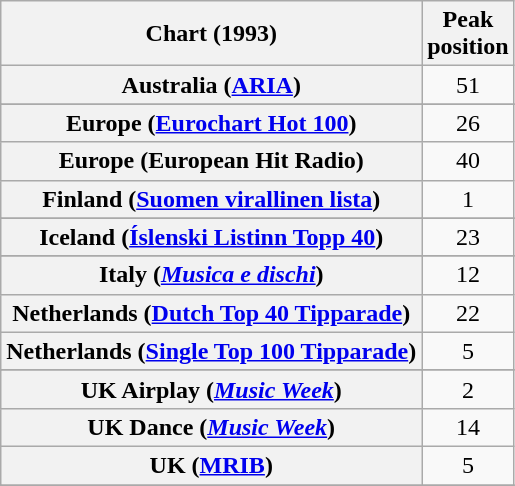<table class="wikitable sortable plainrowheaders">
<tr>
<th scope="col">Chart (1993)</th>
<th scope="col">Peak<br>position</th>
</tr>
<tr>
<th scope="row">Australia (<a href='#'>ARIA</a>)</th>
<td style="text-align:center;">51</td>
</tr>
<tr>
</tr>
<tr>
<th scope="row">Europe (<a href='#'>Eurochart Hot 100</a>)</th>
<td style="text-align:center;">26</td>
</tr>
<tr>
<th scope="row">Europe (European Hit Radio)</th>
<td style="text-align:center;">40</td>
</tr>
<tr>
<th scope="row">Finland (<a href='#'>Suomen virallinen lista</a>)</th>
<td style="text-align:center;">1</td>
</tr>
<tr>
</tr>
<tr>
<th scope="row">Iceland (<a href='#'>Íslenski Listinn Topp 40</a>)</th>
<td style="text-align:center;">23</td>
</tr>
<tr>
</tr>
<tr>
<th scope="row">Italy (<em><a href='#'>Musica e dischi</a></em>)</th>
<td style="text-align:center;">12</td>
</tr>
<tr>
<th scope="row">Netherlands (<a href='#'>Dutch Top 40 Tipparade</a>)</th>
<td style="text-align:center;">22</td>
</tr>
<tr>
<th scope="row">Netherlands (<a href='#'>Single Top 100 Tipparade</a>)</th>
<td style="text-align:center;">5</td>
</tr>
<tr>
</tr>
<tr>
</tr>
<tr>
<th scope="row">UK Airplay (<em><a href='#'>Music Week</a></em>)</th>
<td style="text-align:center;">2</td>
</tr>
<tr>
<th scope="row">UK Dance (<em><a href='#'>Music Week</a></em>)</th>
<td style="text-align:center;">14</td>
</tr>
<tr>
<th scope="row">UK (<a href='#'>MRIB</a>)</th>
<td style="text-align:center;">5</td>
</tr>
<tr>
</tr>
<tr>
</tr>
</table>
